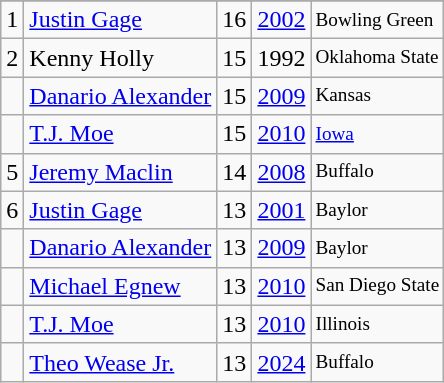<table class="wikitable">
<tr>
</tr>
<tr>
<td>1</td>
<td><a href='#'>Justin Gage</a></td>
<td>16</td>
<td><a href='#'>2002</a></td>
<td style="font-size:80%;">Bowling Green</td>
</tr>
<tr>
<td>2</td>
<td>Kenny Holly</td>
<td>15</td>
<td>1992</td>
<td style="font-size:80%;">Oklahoma State</td>
</tr>
<tr>
<td></td>
<td><a href='#'>Danario Alexander</a></td>
<td>15</td>
<td><a href='#'>2009</a></td>
<td style="font-size:80%;">Kansas</td>
</tr>
<tr>
<td></td>
<td><a href='#'>T.J. Moe</a></td>
<td>15</td>
<td><a href='#'>2010</a></td>
<td style="font-size:80%;"><a href='#'>Iowa</a></td>
</tr>
<tr>
<td>5</td>
<td><a href='#'>Jeremy Maclin</a></td>
<td>14</td>
<td><a href='#'>2008</a></td>
<td style="font-size:80%;">Buffalo</td>
</tr>
<tr>
<td>6</td>
<td><a href='#'>Justin Gage</a></td>
<td>13</td>
<td><a href='#'>2001</a></td>
<td style="font-size:80%;">Baylor</td>
</tr>
<tr>
<td></td>
<td><a href='#'>Danario Alexander</a></td>
<td>13</td>
<td><a href='#'>2009</a></td>
<td style="font-size:80%;">Baylor</td>
</tr>
<tr>
<td></td>
<td><a href='#'>Michael Egnew</a></td>
<td>13</td>
<td><a href='#'>2010</a></td>
<td style="font-size:80%;">San Diego State</td>
</tr>
<tr>
<td></td>
<td><a href='#'>T.J. Moe</a></td>
<td>13</td>
<td><a href='#'>2010</a></td>
<td style="font-size:80%;">Illinois</td>
</tr>
<tr>
<td></td>
<td><a href='#'>Theo Wease Jr.</a></td>
<td>13</td>
<td><a href='#'>2024</a></td>
<td style="font-size:80%;">Buffalo</td>
</tr>
</table>
